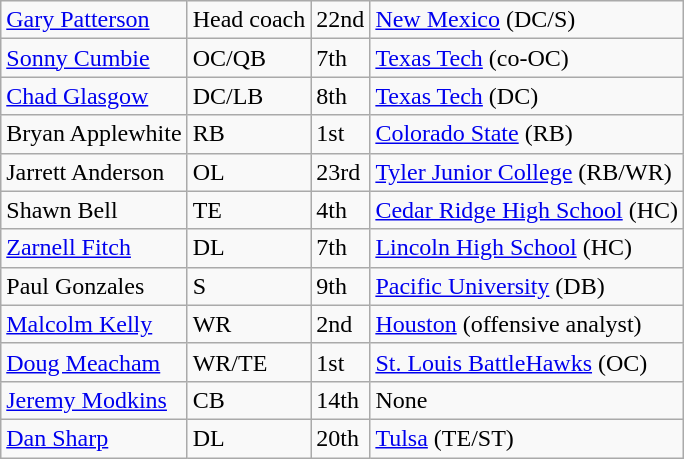<table class="wikitable">
<tr>
<td><a href='#'>Gary Patterson</a></td>
<td>Head coach</td>
<td>22nd</td>
<td><a href='#'>New Mexico</a> (DC/S)</td>
</tr>
<tr>
<td><a href='#'>Sonny Cumbie</a></td>
<td>OC/QB</td>
<td>7th</td>
<td><a href='#'>Texas Tech</a> (co-OC)</td>
</tr>
<tr>
<td><a href='#'>Chad Glasgow</a></td>
<td>DC/LB</td>
<td>8th</td>
<td><a href='#'>Texas Tech</a> (DC)</td>
</tr>
<tr>
<td>Bryan Applewhite</td>
<td>RB</td>
<td>1st</td>
<td><a href='#'>Colorado State</a> (RB)</td>
</tr>
<tr>
<td>Jarrett Anderson</td>
<td>OL</td>
<td>23rd</td>
<td><a href='#'>Tyler Junior College</a> (RB/WR)</td>
</tr>
<tr>
<td>Shawn Bell</td>
<td>TE</td>
<td>4th</td>
<td><a href='#'>Cedar Ridge High School</a> (HC)</td>
</tr>
<tr>
<td><a href='#'>Zarnell Fitch</a></td>
<td>DL</td>
<td>7th</td>
<td><a href='#'>Lincoln High School</a> (HC)</td>
</tr>
<tr>
<td>Paul Gonzales</td>
<td>S</td>
<td>9th</td>
<td><a href='#'>Pacific University</a> (DB)</td>
</tr>
<tr>
<td><a href='#'>Malcolm Kelly</a></td>
<td>WR</td>
<td>2nd</td>
<td><a href='#'>Houston</a> (offensive analyst)</td>
</tr>
<tr>
<td><a href='#'>Doug Meacham</a></td>
<td>WR/TE</td>
<td>1st</td>
<td><a href='#'>St. Louis BattleHawks</a> (OC)</td>
</tr>
<tr>
<td><a href='#'>Jeremy Modkins</a></td>
<td>CB</td>
<td>14th</td>
<td>None</td>
</tr>
<tr>
<td><a href='#'>Dan Sharp</a></td>
<td>DL</td>
<td>20th</td>
<td><a href='#'>Tulsa</a> (TE/ST)</td>
</tr>
</table>
